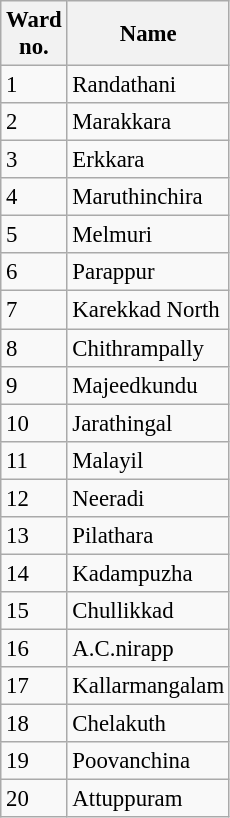<table class="wikitable sortable" style="font-size: 95%;">
<tr>
<th width="20px">Ward no.</th>
<th width="75px">Name</th>
</tr>
<tr>
<td>1</td>
<td>Randathani</td>
</tr>
<tr>
<td>2</td>
<td>Marakkara</td>
</tr>
<tr>
<td>3</td>
<td>Erkkara</td>
</tr>
<tr>
<td>4</td>
<td>Maruthinchira</td>
</tr>
<tr>
<td>5</td>
<td>Melmuri</td>
</tr>
<tr>
<td>6</td>
<td>Parappur</td>
</tr>
<tr>
<td>7</td>
<td>Karekkad North</td>
</tr>
<tr>
<td>8</td>
<td>Chithrampally</td>
</tr>
<tr>
<td>9</td>
<td>Majeedkundu</td>
</tr>
<tr>
<td>10</td>
<td>Jarathingal</td>
</tr>
<tr>
<td>11</td>
<td>Malayil</td>
</tr>
<tr>
<td>12</td>
<td>Neeradi</td>
</tr>
<tr>
<td>13</td>
<td>Pilathara</td>
</tr>
<tr>
<td>14</td>
<td>Kadampuzha</td>
</tr>
<tr>
<td>15</td>
<td>Chullikkad</td>
</tr>
<tr>
<td>16</td>
<td>A.C.nirapp</td>
</tr>
<tr>
<td>17</td>
<td>Kallarmangalam</td>
</tr>
<tr>
<td>18</td>
<td>Chelakuth</td>
</tr>
<tr>
<td>19</td>
<td>Poovanchina</td>
</tr>
<tr>
<td>20</td>
<td>Attuppuram</td>
</tr>
</table>
